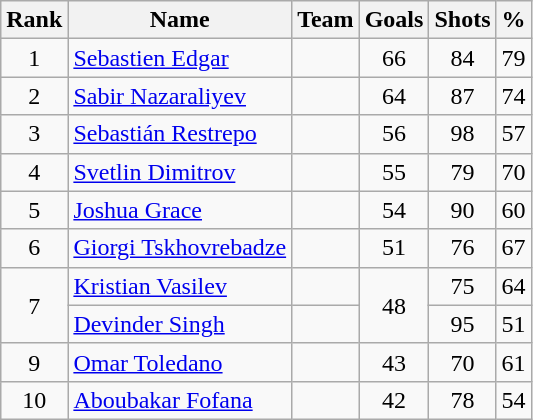<table class="wikitable sortable" style="text-align: center;">
<tr>
<th>Rank</th>
<th>Name</th>
<th>Team</th>
<th>Goals</th>
<th>Shots</th>
<th>%</th>
</tr>
<tr>
<td>1</td>
<td style="text-align: left;"><a href='#'>Sebastien Edgar</a></td>
<td style="text-align: left;"></td>
<td>66</td>
<td>84</td>
<td>79</td>
</tr>
<tr>
<td>2</td>
<td style="text-align: left;"><a href='#'>Sabir Nazaraliyev</a></td>
<td style="text-align: left;"></td>
<td>64</td>
<td>87</td>
<td>74</td>
</tr>
<tr>
<td>3</td>
<td style="text-align: left;"><a href='#'>Sebastián Restrepo</a></td>
<td style="text-align: left;"></td>
<td>56</td>
<td>98</td>
<td>57</td>
</tr>
<tr>
<td>4</td>
<td style="text-align: left;"><a href='#'>Svetlin Dimitrov</a></td>
<td style="text-align: left;"></td>
<td>55</td>
<td>79</td>
<td>70</td>
</tr>
<tr>
<td>5</td>
<td style="text-align: left;"><a href='#'>Joshua Grace</a></td>
<td style="text-align: left;"></td>
<td>54</td>
<td>90</td>
<td>60</td>
</tr>
<tr>
<td>6</td>
<td style="text-align: left;"><a href='#'>Giorgi Tskhovrebadze</a></td>
<td style="text-align: left;"></td>
<td>51</td>
<td>76</td>
<td>67</td>
</tr>
<tr>
<td rowspan="2">7</td>
<td style="text-align: left;"><a href='#'>Kristian Vasilev</a></td>
<td style="text-align: left;"></td>
<td rowspan="2">48</td>
<td>75</td>
<td>64</td>
</tr>
<tr>
<td style="text-align: left;"><a href='#'>Devinder Singh</a></td>
<td style="text-align: left;"></td>
<td>95</td>
<td>51</td>
</tr>
<tr>
<td>9</td>
<td style="text-align: left;"><a href='#'>Omar Toledano</a></td>
<td style="text-align: left;"></td>
<td>43</td>
<td>70</td>
<td>61</td>
</tr>
<tr>
<td>10</td>
<td style="text-align: left;"><a href='#'>Aboubakar Fofana</a></td>
<td style="text-align: left;"></td>
<td>42</td>
<td>78</td>
<td>54</td>
</tr>
</table>
